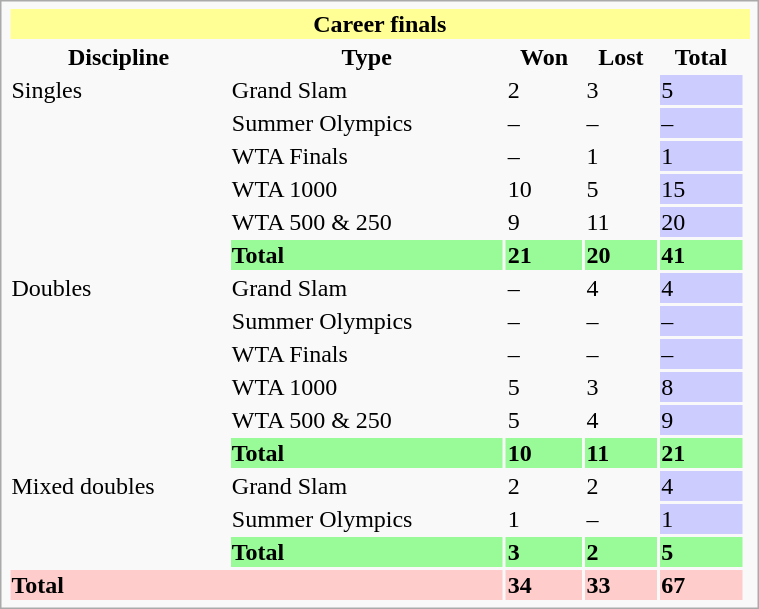<table class="infobox vcard vevent nowrap" width=40%>
<tr bgcolor=FFFF95>
<th colspan=6>Career finals</th>
</tr>
<tr>
<th>Discipline</th>
<th>Type</th>
<th>Won</th>
<th>Lost</th>
<th>Total</th>
<th></th>
</tr>
<tr>
<td rowspan=6>Singles</td>
<td>Grand Slam</td>
<td>2</td>
<td>3</td>
<td bgcolor=CCCCFF>5</td>
</tr>
<tr>
<td>Summer Olympics</td>
<td>–</td>
<td>–</td>
<td bgcolor=CCCCFF>–</td>
</tr>
<tr>
<td>WTA Finals</td>
<td>–</td>
<td>1</td>
<td bgcolor=CCCCFF>1</td>
</tr>
<tr>
<td>WTA 1000</td>
<td>10</td>
<td>5</td>
<td bgcolor=CCCCFF>15</td>
</tr>
<tr>
<td>WTA 500 & 250</td>
<td>9</td>
<td>11</td>
<td bgcolor=CCCCFF>20</td>
</tr>
<tr bgcolor=98FB98>
<td><strong>Total</strong></td>
<td><strong>21</strong></td>
<td><strong>20</strong></td>
<td><strong>41</strong></td>
</tr>
<tr>
<td rowspan=6>Doubles</td>
<td>Grand Slam</td>
<td>–</td>
<td>4</td>
<td bgcolor=CCCCFF>4</td>
</tr>
<tr>
<td>Summer Olympics</td>
<td>–</td>
<td>–</td>
<td bgcolor=CCCCFF>–</td>
</tr>
<tr>
<td>WTA Finals</td>
<td>–</td>
<td>–</td>
<td bgcolor=CCCCFF>–</td>
</tr>
<tr>
<td>WTA 1000</td>
<td>5</td>
<td>3</td>
<td bgcolor=CCCCFF>8</td>
</tr>
<tr>
<td>WTA 500 & 250</td>
<td>5</td>
<td>4</td>
<td bgcolor=CCCCFF>9</td>
</tr>
<tr bgcolor=98FB98>
<td><strong>Total</strong></td>
<td><strong>10</strong></td>
<td><strong>11</strong></td>
<td><strong>21</strong></td>
</tr>
<tr>
<td rowspan=3>Mixed doubles</td>
<td>Grand Slam</td>
<td>2</td>
<td>2</td>
<td bgcolor=CCCCFF>4</td>
</tr>
<tr>
<td>Summer Olympics</td>
<td>1</td>
<td>–</td>
<td bgcolor=CCCCFF>1</td>
</tr>
<tr bgcolor=98FB98>
<td><strong>Total</strong></td>
<td><strong>3</strong></td>
<td><strong>2</strong></td>
<td><strong>5</strong></td>
</tr>
<tr bgcolor=FFCCCC>
<td colspan=2><strong>Total</strong></td>
<td><strong>34</strong></td>
<td><strong>33</strong></td>
<td><strong>67</strong></td>
</tr>
</table>
